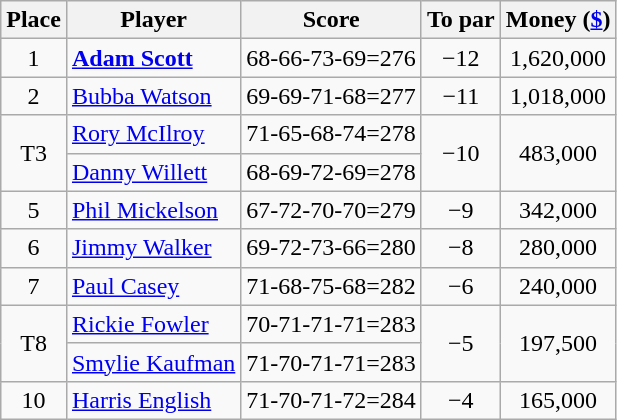<table class="wikitable">
<tr>
<th>Place</th>
<th>Player</th>
<th>Score</th>
<th>To par</th>
<th>Money (<a href='#'>$</a>)</th>
</tr>
<tr>
<td align=center>1</td>
<td> <strong><a href='#'>Adam Scott</a></strong></td>
<td>68-66-73-69=276</td>
<td align=center>−12</td>
<td align=center>1,620,000</td>
</tr>
<tr>
<td align=center>2</td>
<td> <a href='#'>Bubba Watson</a></td>
<td>69-69-71-68=277</td>
<td align=center>−11</td>
<td align=center>1,018,000</td>
</tr>
<tr>
<td rowspan=2 align=center>T3</td>
<td> <a href='#'>Rory McIlroy</a></td>
<td>71-65-68-74=278</td>
<td rowspan=2 align=center>−10</td>
<td rowspan=2 align=center>483,000</td>
</tr>
<tr>
<td> <a href='#'>Danny Willett</a></td>
<td>68-69-72-69=278</td>
</tr>
<tr>
<td align=center>5</td>
<td> <a href='#'>Phil Mickelson</a></td>
<td>67-72-70-70=279</td>
<td align=center>−9</td>
<td align=center>342,000</td>
</tr>
<tr>
<td align=center>6</td>
<td> <a href='#'>Jimmy Walker</a></td>
<td>69-72-73-66=280</td>
<td align=center>−8</td>
<td align=center>280,000</td>
</tr>
<tr>
<td align=center>7</td>
<td> <a href='#'>Paul Casey</a></td>
<td>71-68-75-68=282</td>
<td align=center>−6</td>
<td align=center>240,000</td>
</tr>
<tr>
<td rowspan=2 align=center>T8</td>
<td> <a href='#'>Rickie Fowler</a></td>
<td>70-71-71-71=283</td>
<td rowspan=2 align=center>−5</td>
<td rowspan=2 align=center>197,500</td>
</tr>
<tr>
<td> <a href='#'>Smylie Kaufman</a></td>
<td>71-70-71-71=283</td>
</tr>
<tr>
<td align=center>10</td>
<td> <a href='#'>Harris English</a></td>
<td>71-70-71-72=284</td>
<td align=center>−4</td>
<td align=center>165,000</td>
</tr>
</table>
